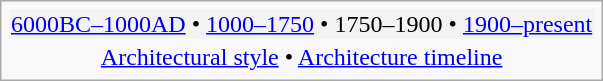<table class="infobox">
<tr style="background-color:#f3f3f3">
<td align="center"><a href='#'>6000BC–1000AD</a> • <a href='#'>1000–1750</a> • 1750–1900 • <a href='#'>1900–present</a></td>
</tr>
<tr>
<td align="center"><a href='#'>Architectural style</a> • <a href='#'>Architecture timeline</a></td>
</tr>
</table>
